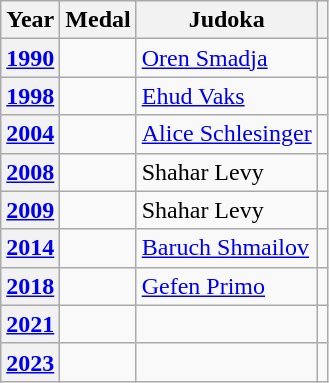<table class="wikitable sortable">
<tr>
<th>Year</th>
<th>Medal</th>
<th>Judoka</th>
<th class=unsortable></th>
</tr>
<tr>
<th><a href='#'>1990</a></th>
<td align=center></td>
<td><a href='#'>Oren Smadja</a></td>
<td></td>
</tr>
<tr>
<th><a href='#'>1998</a></th>
<td align=center></td>
<td><a href='#'>Ehud Vaks</a></td>
<td></td>
</tr>
<tr>
<th><a href='#'>2004</a></th>
<td align=center></td>
<td><a href='#'>Alice Schlesinger</a></td>
<td></td>
</tr>
<tr>
<th><a href='#'>2008</a></th>
<td align=center></td>
<td>Shahar Levy</td>
<td></td>
</tr>
<tr>
<th><a href='#'>2009</a></th>
<td align=center></td>
<td>Shahar Levy</td>
<td></td>
</tr>
<tr>
<th><a href='#'>2014</a></th>
<td align=center></td>
<td><a href='#'>Baruch Shmailov</a></td>
<td></td>
</tr>
<tr>
<th><a href='#'>2018</a></th>
<td align=center></td>
<td><a href='#'>Gefen Primo</a></td>
<td></td>
</tr>
<tr>
<th><a href='#'>2021</a></th>
<td align=center></td>
<td></td>
<td></td>
</tr>
<tr>
<th><a href='#'>2023</a></th>
<td align=center></td>
<td></td>
<td></td>
</tr>
</table>
